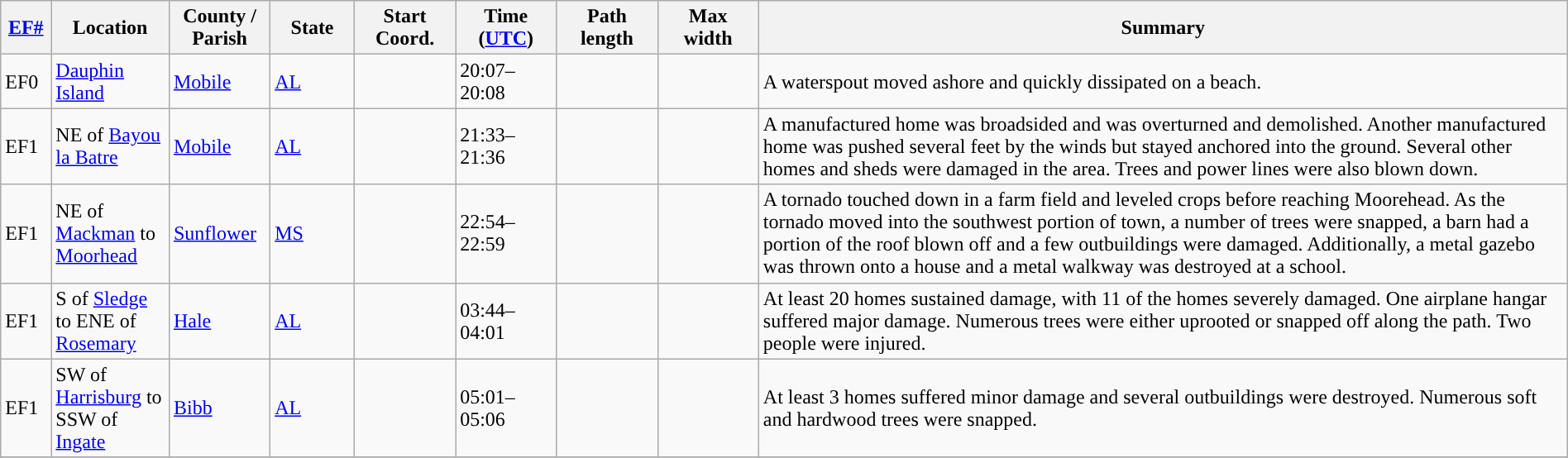<table class="wikitable sortable" style="width:100%;">
<tr>
<th scope="col"  style="width:3%; text-align:center;"><a href='#'>EF#</a></th>
<th scope="col"  style="width:7%; text-align:center;" class="unsortable">Location</th>
<th scope="col"  style="width:6%; text-align:center;" class="unsortable">County / Parish</th>
<th scope="col"  style="width:5%; text-align:center;">State</th>
<th scope="col"  style="width:6%; text-align:center;">Start Coord.</th>
<th scope="col"  style="width:6%; text-align:center;">Time (<a href='#'>UTC</a>)</th>
<th scope="col"  style="width:6%; text-align:center;">Path length</th>
<th scope="col"  style="width:6%; text-align:center;">Max width</th>
<th scope="col" class="unsortable" style="width:48%; text-align:center;">Summary</th>
</tr>
<tr>
<td>EF0</td>
<td><a href='#'>Dauphin Island</a></td>
<td><a href='#'>Mobile</a></td>
<td><a href='#'>AL</a></td>
<td></td>
<td>20:07–20:08</td>
<td></td>
<td></td>
<td>A waterspout moved ashore and quickly dissipated on a beach.</td>
</tr>
<tr>
<td>EF1</td>
<td>NE of <a href='#'>Bayou la Batre</a></td>
<td><a href='#'>Mobile</a></td>
<td><a href='#'>AL</a></td>
<td></td>
<td>21:33–21:36</td>
<td></td>
<td></td>
<td>A manufactured home was broadsided and was overturned and demolished. Another manufactured home was pushed several feet by the winds but stayed anchored into the ground. Several other homes and sheds were damaged in the area. Trees and power lines were also blown down.</td>
</tr>
<tr>
<td>EF1</td>
<td>NE of <a href='#'>Mackman</a> to <a href='#'>Moorhead</a></td>
<td><a href='#'>Sunflower</a></td>
<td><a href='#'>MS</a></td>
<td></td>
<td>22:54–22:59</td>
<td></td>
<td></td>
<td>A tornado touched down in a farm field and leveled crops before reaching Moorehead. As the tornado moved into the southwest portion of town, a number of trees were snapped, a barn had a portion of the roof blown off and a few outbuildings were damaged. Additionally, a metal gazebo was thrown onto a house and a metal walkway was destroyed at a school.</td>
</tr>
<tr>
<td>EF1</td>
<td>S of <a href='#'>Sledge</a> to ENE of <a href='#'>Rosemary</a></td>
<td><a href='#'>Hale</a></td>
<td><a href='#'>AL</a></td>
<td></td>
<td>03:44–04:01</td>
<td></td>
<td></td>
<td>At least 20 homes sustained damage, with 11 of the homes severely damaged. One airplane hangar suffered major damage. Numerous trees were either uprooted or snapped off along the path. Two people were injured.</td>
</tr>
<tr>
<td>EF1</td>
<td>SW of <a href='#'>Harrisburg</a> to SSW of <a href='#'>Ingate</a></td>
<td><a href='#'>Bibb</a></td>
<td><a href='#'>AL</a></td>
<td></td>
<td>05:01–05:06</td>
<td></td>
<td></td>
<td>At least 3 homes suffered minor damage and several outbuildings were destroyed. Numerous soft and hardwood trees were snapped.</td>
</tr>
<tr>
</tr>
</table>
